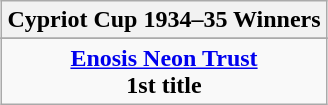<table class="wikitable" style="text-align:center;margin: 0 auto;">
<tr>
<th>Cypriot Cup 1934–35 Winners</th>
</tr>
<tr>
</tr>
<tr>
<td><strong><a href='#'>Enosis Neon Trust</a></strong><br><strong>1st title</strong></td>
</tr>
</table>
